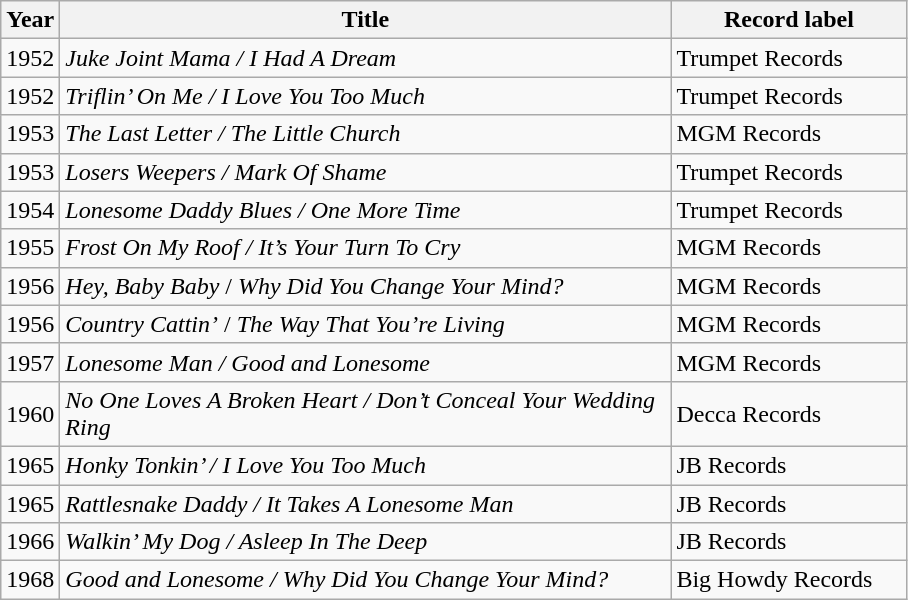<table class="wikitable">
<tr>
<th width="30">Year</th>
<th width="400">Title</th>
<th width="150">Record label</th>
</tr>
<tr ---->
<td>1952</td>
<td><em>Juke Joint Mama / I Had A Dream</em></td>
<td>Trumpet Records</td>
</tr>
<tr --->
<td>1952</td>
<td><em>Triflin’ On Me / I Love You Too Much</em></td>
<td>Trumpet Records</td>
</tr>
<tr --->
<td>1953</td>
<td><em>The Last Letter / The Little Church</em></td>
<td>MGM Records</td>
</tr>
<tr --->
<td>1953</td>
<td><em>Losers Weepers / Mark Of Shame</em></td>
<td>Trumpet Records</td>
</tr>
<tr --->
<td>1954</td>
<td><em>Lonesome Daddy Blues / One More Time</em></td>
<td>Trumpet Records</td>
</tr>
<tr --->
<td>1955</td>
<td><em>Frost On My Roof / It’s Your Turn To Cry</em></td>
<td>MGM Records</td>
</tr>
<tr --->
<td>1956</td>
<td><em>Hey, Baby Baby</em> / <em>Why Did You Change Your Mind?</em></td>
<td>MGM Records</td>
</tr>
<tr --->
<td>1956</td>
<td><em>Country Cattin’</em> / <em>The Way That You’re Living</em></td>
<td>MGM Records</td>
</tr>
<tr --->
<td>1957</td>
<td><em>Lonesome Man / Good and Lonesome</em></td>
<td>MGM Records</td>
</tr>
<tr --->
<td>1960</td>
<td><em>No One Loves A Broken Heart / Don’t Conceal Your Wedding Ring</em></td>
<td>Decca Records</td>
</tr>
<tr --->
<td>1965</td>
<td><em>Honky Tonkin’ / I Love You Too Much</em></td>
<td>JB Records</td>
</tr>
<tr --->
<td>1965</td>
<td><em>Rattlesnake Daddy / It Takes A Lonesome Man</em></td>
<td>JB Records</td>
</tr>
<tr --->
<td>1966</td>
<td><em>Walkin’ My Dog / Asleep In The Deep</em></td>
<td>JB Records</td>
</tr>
<tr --->
<td>1968</td>
<td><em>Good and Lonesome / Why Did You Change Your Mind?</em></td>
<td>Big Howdy Records</td>
</tr>
</table>
